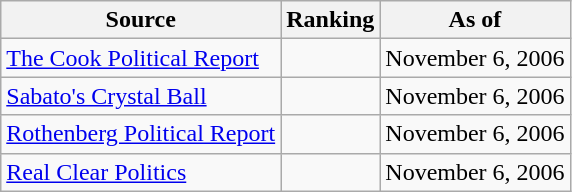<table class="wikitable" style="text-align:center">
<tr>
<th>Source</th>
<th>Ranking</th>
<th>As of</th>
</tr>
<tr>
<td align=left><a href='#'>The Cook Political Report</a></td>
<td></td>
<td>November 6, 2006</td>
</tr>
<tr>
<td align=left><a href='#'>Sabato's Crystal Ball</a></td>
<td></td>
<td>November 6, 2006</td>
</tr>
<tr>
<td align=left><a href='#'>Rothenberg Political Report</a></td>
<td></td>
<td>November 6, 2006</td>
</tr>
<tr>
<td align=left><a href='#'>Real Clear Politics</a></td>
<td></td>
<td>November 6, 2006</td>
</tr>
</table>
